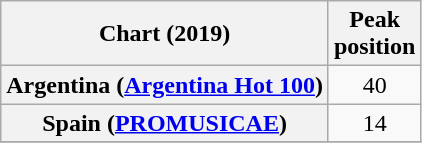<table class="wikitable sortable plainrowheaders" style="text-align:center">
<tr>
<th scope="col">Chart (2019)</th>
<th scope="col">Peak<br>position</th>
</tr>
<tr>
<th scope="row">Argentina (<a href='#'>Argentina Hot 100</a>)</th>
<td>40</td>
</tr>
<tr>
<th scope="row">Spain (<a href='#'>PROMUSICAE</a>)</th>
<td>14</td>
</tr>
<tr>
</tr>
</table>
